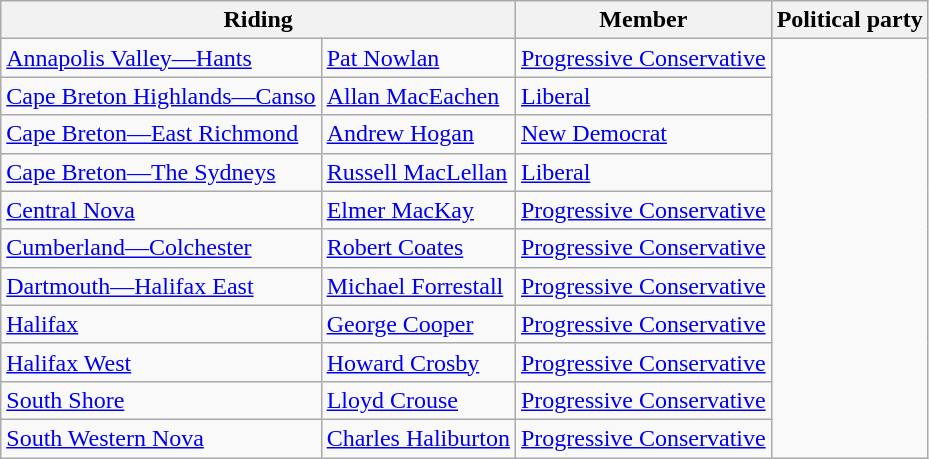<table class="wikitable">
<tr>
<th colspan="2">Riding</th>
<th>Member</th>
<th>Political party</th>
</tr>
<tr>
<td><a href='#'>Annapolis Valley—Hants</a></td>
<td><a href='#'>Pat Nowlan</a></td>
<td><a href='#'>Progressive Conservative</a></td>
</tr>
<tr>
<td><a href='#'>Cape Breton Highlands—Canso</a></td>
<td><a href='#'>Allan MacEachen</a></td>
<td><a href='#'>Liberal</a></td>
</tr>
<tr>
<td><a href='#'>Cape Breton—East Richmond</a></td>
<td><a href='#'>Andrew Hogan</a></td>
<td><a href='#'>New Democrat</a></td>
</tr>
<tr>
<td><a href='#'>Cape Breton—The Sydneys</a></td>
<td><a href='#'>Russell MacLellan</a></td>
<td><a href='#'>Liberal</a></td>
</tr>
<tr>
<td><a href='#'>Central Nova</a></td>
<td><a href='#'>Elmer MacKay</a></td>
<td><a href='#'>Progressive Conservative</a></td>
</tr>
<tr>
<td><a href='#'>Cumberland—Colchester</a></td>
<td><a href='#'>Robert Coates</a></td>
<td><a href='#'>Progressive Conservative</a></td>
</tr>
<tr>
<td><a href='#'>Dartmouth—Halifax East</a></td>
<td><a href='#'>Michael Forrestall</a></td>
<td><a href='#'>Progressive Conservative</a></td>
</tr>
<tr>
<td><a href='#'>Halifax</a></td>
<td><a href='#'>George Cooper</a></td>
<td><a href='#'>Progressive Conservative</a></td>
</tr>
<tr>
<td><a href='#'>Halifax West</a></td>
<td><a href='#'>Howard Crosby</a></td>
<td><a href='#'>Progressive Conservative</a></td>
</tr>
<tr>
<td><a href='#'>South Shore</a></td>
<td><a href='#'>Lloyd Crouse</a></td>
<td><a href='#'>Progressive Conservative</a></td>
</tr>
<tr>
<td><a href='#'>South Western Nova</a></td>
<td><a href='#'>Charles Haliburton</a></td>
<td><a href='#'>Progressive Conservative</a></td>
</tr>
</table>
